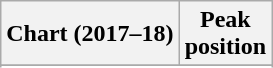<table class="wikitable sortable plainrowheaders" style="text-align:center">
<tr>
<th scope="col">Chart (2017–18)</th>
<th scope="col">Peak<br>position</th>
</tr>
<tr>
</tr>
<tr>
</tr>
<tr>
</tr>
<tr>
</tr>
<tr>
</tr>
</table>
